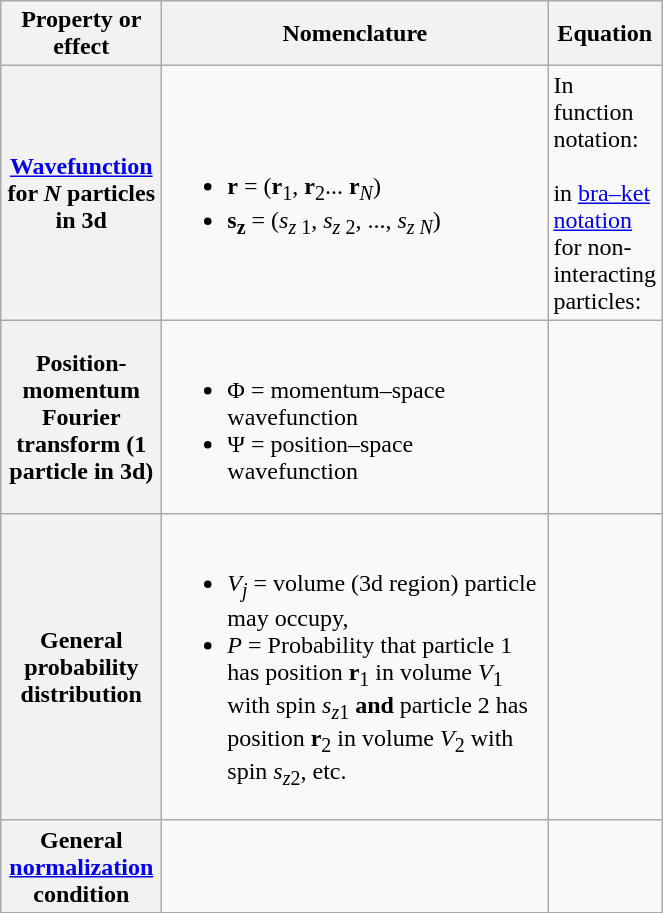<table class="wikitable">
<tr>
<th scope="col" width="100">Property or effect</th>
<th scope="col" width="250">Nomenclature</th>
<th scope="col" width="10">Equation</th>
</tr>
<tr>
<th><a href='#'>Wavefunction</a> for <em>N</em> particles in 3d</th>
<td><br><ul><li><strong>r</strong> = (<strong>r</strong><sub>1</sub>, <strong>r</strong><sub>2</sub>... <strong>r</strong><sub><em>N</em></sub>)</li><li><strong>s<sub>z</sub></strong> = (<em>s</em><sub><em>z</em> 1</sub>, <em>s</em><sub><em>z</em> 2</sub>, ..., <em>s<sub>z N</sub></em>)</li></ul></td>
<td>In function notation:<br><br>in <a href='#'>bra–ket notation</a><br>for non-interacting particles:<br></td>
</tr>
<tr>
<th>Position-momentum Fourier transform (1 particle in 3d)</th>
<td><br><ul><li>Φ = momentum–space wavefunction</li><li>Ψ = position–space wavefunction</li></ul></td>
<td></td>
</tr>
<tr>
<th>General probability distribution</th>
<td><br><ul><li><em>V<sub>j</sub></em> = volume (3d region) particle may occupy,</li><li><em>P</em> = Probability that particle 1 has position <strong>r</strong><sub>1</sub> in volume <em>V</em><sub>1</sub> with spin <em>s</em><sub><em>z</em>1</sub> <strong>and</strong> particle 2 has position <strong>r</strong><sub>2</sub> in volume <em>V</em><sub>2</sub> with spin <em>s</em><sub><em>z</em>2</sub>, etc.</li></ul></td>
<td></td>
</tr>
<tr>
<th>General <a href='#'>normalization</a> condition</th>
<td></td>
<td></td>
</tr>
<tr>
</tr>
</table>
